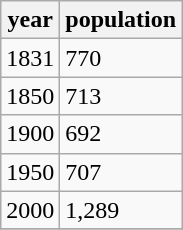<table class="wikitable">
<tr>
<th>year</th>
<th>population</th>
</tr>
<tr>
<td>1831</td>
<td>770</td>
</tr>
<tr>
<td>1850</td>
<td>713</td>
</tr>
<tr>
<td>1900</td>
<td>692</td>
</tr>
<tr>
<td>1950</td>
<td>707</td>
</tr>
<tr>
<td>2000</td>
<td>1,289</td>
</tr>
<tr>
</tr>
</table>
